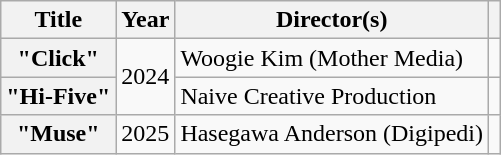<table class="wikitable plainrowheaders">
<tr>
<th scope="col">Title</th>
<th scope="col">Year</th>
<th scope="col">Director(s)</th>
<th scope="col" class="unsortable"></th>
</tr>
<tr>
<th scope="row">"Click"</th>
<td rowspan="2">2024</td>
<td>Woogie Kim (Mother Media)</td>
<td style="text-align:center"></td>
</tr>
<tr>
<th scope="row">"Hi-Five"</th>
<td>Naive Creative Production</td>
<td style="text-align:center"></td>
</tr>
<tr>
<th scope="row">"Muse"</th>
<td>2025</td>
<td>Hasegawa Anderson (Digipedi)</td>
<td style="text-align:center"></td>
</tr>
</table>
